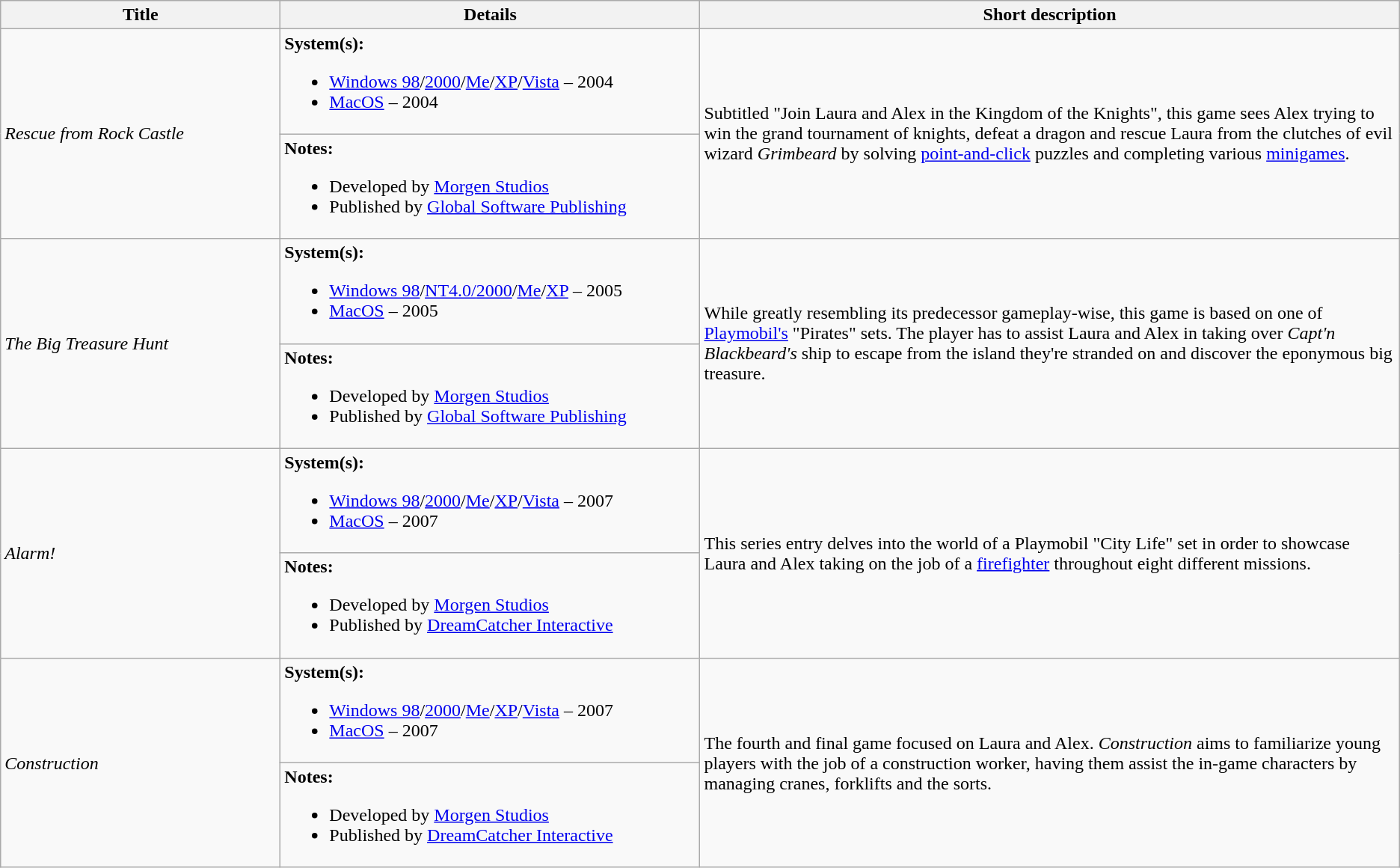<table class="wikitable">
<tr>
<th style="width:20%;">Title</th>
<th style="width:30%;">Details</th>
<th style="width:50%;">Short description</th>
</tr>
<tr>
<td rowspan="2"><div><em>Rescue from Rock Castle</em></div></td>
<td><strong>System(s):</strong><br><ul><li><a href='#'>Windows 98</a>/<a href='#'>2000</a>/<a href='#'>Me</a>/<a href='#'>XP</a>/<a href='#'>Vista</a> – 2004</li><li><a href='#'>MacOS</a> – 2004</li></ul></td>
<td rowspan="2">Subtitled "Join Laura and Alex in the Kingdom of the Knights", this game sees Alex trying to win the grand tournament of knights, defeat a dragon and rescue Laura from the clutches of evil wizard <em>Grimbeard</em> by solving <a href='#'>point-and-click</a> puzzles and completing various <a href='#'>minigames</a>.</td>
</tr>
<tr>
<td><strong>Notes:</strong><br><ul><li>Developed by <a href='#'>Morgen Studios</a></li><li>Published by <a href='#'>Global Software Publishing</a></li></ul></td>
</tr>
<tr>
<td rowspan="2"><div><em>The Big Treasure Hunt</em></div></td>
<td><strong>System(s):</strong><br><ul><li><a href='#'>Windows 98</a>/<a href='#'>NT4.0/</a><a href='#'>2000</a>/<a href='#'>Me</a>/<a href='#'>XP</a> – 2005</li><li><a href='#'>MacOS</a> – 2005</li></ul></td>
<td rowspan="2">While greatly resembling its predecessor gameplay-wise, this game is based on one of <a href='#'>Playmobil's</a> "Pirates" sets. The player has to assist Laura and Alex in taking over <em>Capt'n Blackbeard's</em> ship to escape from the island they're stranded on and discover the eponymous big treasure.</td>
</tr>
<tr>
<td><strong>Notes:</strong><br><ul><li>Developed by <a href='#'>Morgen Studios</a></li><li>Published by <a href='#'>Global Software Publishing</a></li></ul></td>
</tr>
<tr>
<td rowspan="2"><div><em>Alarm!</em></div></td>
<td><strong>System(s):</strong><br><ul><li><a href='#'>Windows 98</a>/<a href='#'>2000</a>/<a href='#'>Me</a>/<a href='#'>XP</a>/<a href='#'>Vista</a> – 2007</li><li><a href='#'>MacOS</a> – 2007</li></ul></td>
<td rowspan="2">This series entry delves into the world of a Playmobil "City Life" set in order to showcase Laura and Alex taking on the job of a <a href='#'>firefighter</a> throughout eight different missions.</td>
</tr>
<tr>
<td><strong>Notes:</strong><br><ul><li>Developed by <a href='#'>Morgen Studios</a></li><li>Published by <a href='#'>DreamCatcher Interactive</a></li></ul></td>
</tr>
<tr>
<td rowspan="2"><div><em>Construction</em></div></td>
<td><strong>System(s):</strong><br><ul><li><a href='#'>Windows 98</a>/<a href='#'>2000</a>/<a href='#'>Me</a>/<a href='#'>XP</a>/<a href='#'>Vista</a> – 2007</li><li><a href='#'>MacOS</a> – 2007</li></ul></td>
<td rowspan="2">The fourth and final game focused on Laura and Alex. <em>Construction</em> aims to familiarize young players with the job of a construction worker, having them assist the in-game characters by managing cranes, forklifts and the sorts.</td>
</tr>
<tr>
<td><strong>Notes:</strong><br><ul><li>Developed by <a href='#'>Morgen Studios</a></li><li>Published by <a href='#'>DreamCatcher Interactive</a></li></ul></td>
</tr>
</table>
